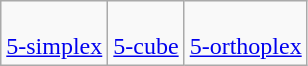<table class=wikitable>
<tr align=center valign=top>
<td><br><a href='#'>5-simplex</a></td>
<td><br><a href='#'>5-cube</a></td>
<td><br><a href='#'>5-orthoplex</a></td>
</tr>
</table>
